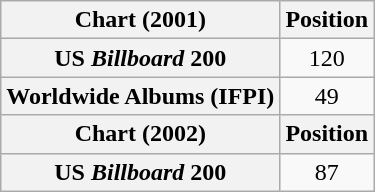<table class="wikitable plainrowheaders" style="text-align:center">
<tr>
<th scope="col">Chart (2001)</th>
<th scope="col">Position</th>
</tr>
<tr>
<th scope="row">US <em>Billboard</em> 200</th>
<td>120</td>
</tr>
<tr>
<th scope="row">Worldwide Albums (IFPI)</th>
<td>49</td>
</tr>
<tr>
<th scope="col">Chart (2002)</th>
<th scope="col">Position</th>
</tr>
<tr>
<th scope="row">US <em>Billboard</em> 200</th>
<td>87</td>
</tr>
</table>
